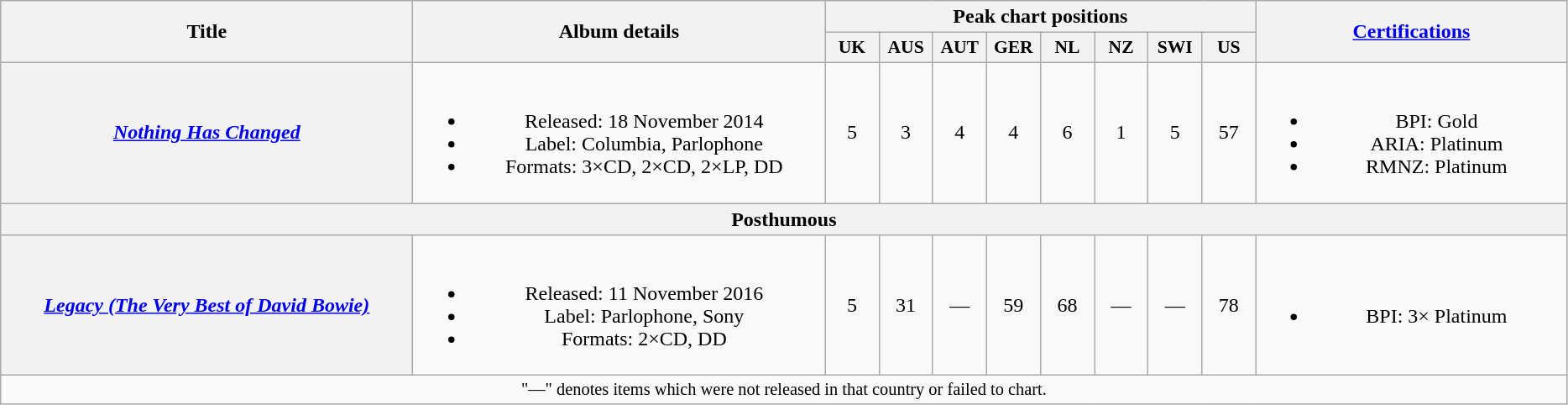<table class="wikitable plainrowheaders" style="text-align:center;">
<tr>
<th scope="col" rowspan="2" style="width:20em;">Title</th>
<th scope="col" rowspan="2" style="width:20em;">Album details</th>
<th scope="col" colspan="8">Peak chart positions</th>
<th scope="col" rowspan="2" style="width:15em;"><a href='#'>Certifications</a></th>
</tr>
<tr>
<th scope="col" style="width:2.5em;font-size:90%;">UK<br></th>
<th scope="col" style="width:2.5em;font-size:90%;">AUS<br></th>
<th scope="col" style="width:2.5em;font-size:90%;">AUT<br></th>
<th scope="col" style="width:2.5em;font-size:90%;">GER<br></th>
<th scope="col" style="width:2.5em;font-size:90%;">NL<br></th>
<th scope="col" style="width:2.5em;font-size:90%;">NZ<br></th>
<th scope="col" style="width:2.5em;font-size:90%;">SWI<br></th>
<th scope="col" style="width:2.5em;font-size:90%;">US<br></th>
</tr>
<tr>
<th scope="row"><em><a href='#'>Nothing Has Changed</a></em></th>
<td><br><ul><li>Released: 18 November 2014</li><li>Label: Columbia, Parlophone</li><li>Formats: 3×CD, 2×CD, 2×LP, DD</li></ul></td>
<td>5</td>
<td>3</td>
<td>4</td>
<td>4</td>
<td>6</td>
<td>1</td>
<td>5</td>
<td>57</td>
<td><br><ul><li>BPI: Gold</li><li>ARIA: Platinum</li><li>RMNZ: Platinum</li></ul></td>
</tr>
<tr>
<th colspan="11">Posthumous</th>
</tr>
<tr>
<th scope="row"><em><a href='#'>Legacy (The Very Best of David Bowie)</a></em></th>
<td><br><ul><li>Released: 11 November 2016</li><li>Label: Parlophone, Sony</li><li>Formats: 2×CD, DD</li></ul></td>
<td>5</td>
<td>31</td>
<td>—</td>
<td>59</td>
<td>68</td>
<td>—</td>
<td>—</td>
<td>78</td>
<td><br><ul><li>BPI: 3× Platinum</li></ul></td>
</tr>
<tr>
<td colspan="11" style="text-align:center; font-size:85%;">"—" denotes items which were not released in that country or failed to chart.</td>
</tr>
</table>
